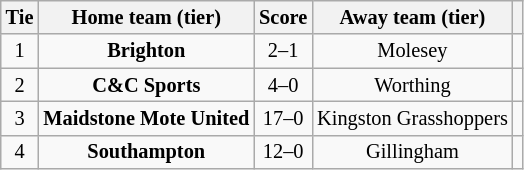<table class="wikitable" style="text-align:center; font-size:85%">
<tr>
<th>Tie</th>
<th>Home team (tier)</th>
<th>Score</th>
<th>Away team (tier)</th>
<th></th>
</tr>
<tr>
<td align="center">1</td>
<td><strong>Brighton</strong></td>
<td align="center">2–1</td>
<td>Molesey</td>
<td></td>
</tr>
<tr>
<td align="center">2</td>
<td><strong>C&C Sports</strong></td>
<td align="center">4–0</td>
<td>Worthing</td>
<td></td>
</tr>
<tr>
<td align="center">3</td>
<td><strong>Maidstone Mote United</strong></td>
<td align="center">17–0</td>
<td>Kingston Grasshoppers</td>
<td></td>
</tr>
<tr>
<td align="center">4</td>
<td><strong>Southampton</strong></td>
<td align="center">12–0</td>
<td>Gillingham</td>
<td></td>
</tr>
</table>
